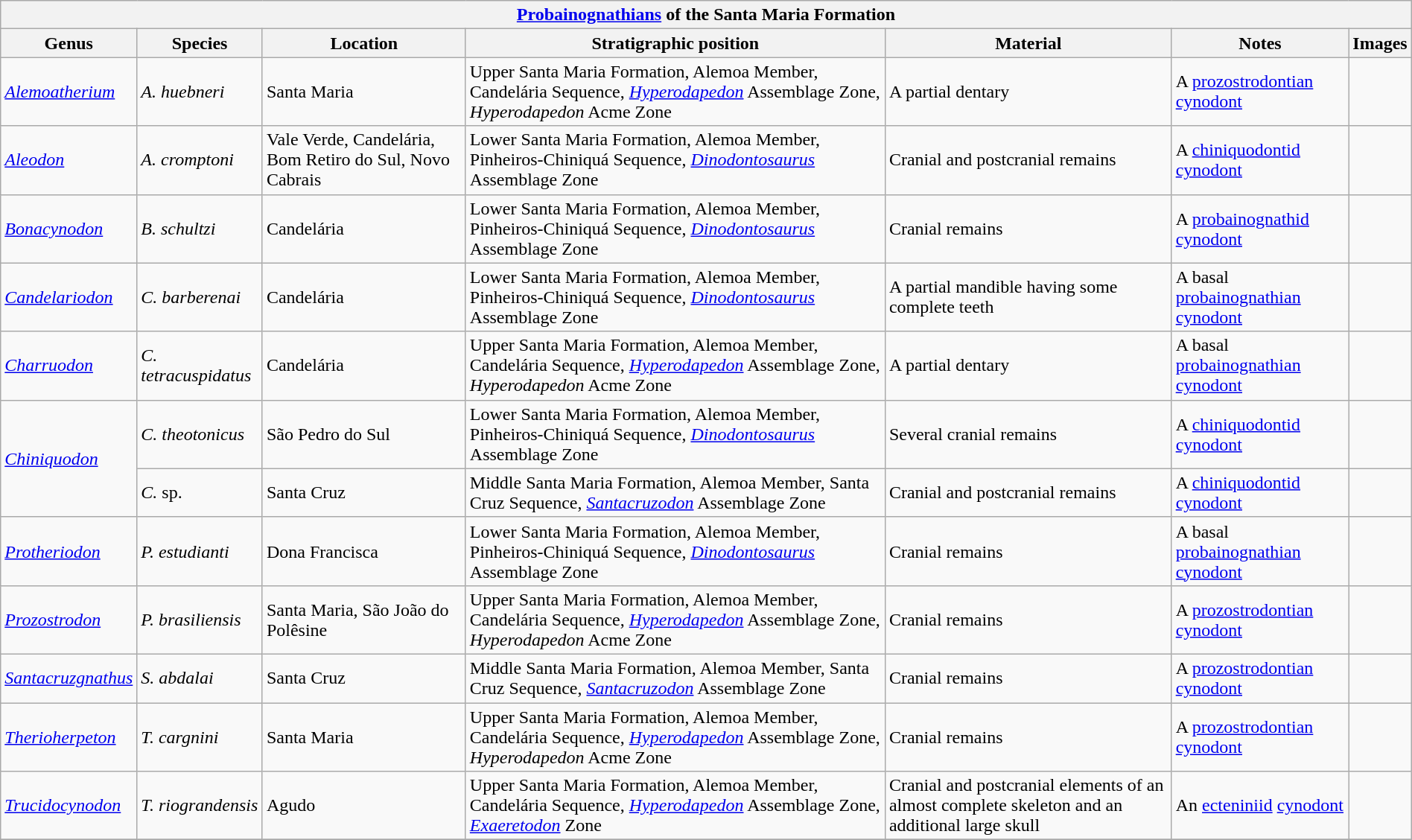<table class="wikitable" style="margin:auto;"  >
<tr>
<th colspan="7" style="text-align:center;"><a href='#'>Probainognathians</a> of the Santa Maria Formation</th>
</tr>
<tr>
<th>Genus</th>
<th>Species</th>
<th>Location</th>
<th>Stratigraphic position</th>
<th>Material</th>
<th>Notes</th>
<th>Images</th>
</tr>
<tr>
<td><em><a href='#'>Alemoatherium</a></em></td>
<td><em>A. huebneri</em></td>
<td>Santa Maria</td>
<td>Upper Santa Maria Formation, Alemoa Member, Candelária Sequence, <em><a href='#'>Hyperodapedon</a></em> Assemblage Zone, <em>Hyperodapedon</em> Acme Zone</td>
<td>A partial dentary</td>
<td>A <a href='#'>prozostrodontian</a> <a href='#'>cynodont</a></td>
<td></td>
</tr>
<tr>
<td><em><a href='#'>Aleodon</a></em></td>
<td><em>A.</em> <em>cromptoni</em></td>
<td>Vale Verde, Candelária, Bom Retiro do Sul, Novo Cabrais</td>
<td>Lower Santa Maria Formation, Alemoa Member, Pinheiros-Chiniquá Sequence, <em><a href='#'>Dinodontosaurus</a></em> Assemblage Zone</td>
<td>Cranial and postcranial remains</td>
<td>A <a href='#'>chiniquodontid</a> <a href='#'>cynodont</a></td>
<td></td>
</tr>
<tr>
<td><em><a href='#'>Bonacynodon</a></em></td>
<td><em>B.</em> <em>schultzi</em></td>
<td>Candelária</td>
<td>Lower Santa Maria Formation, Alemoa Member, Pinheiros-Chiniquá Sequence, <em><a href='#'>Dinodontosaurus</a></em> Assemblage Zone</td>
<td>Cranial remains</td>
<td>A <a href='#'>probainognathid</a> <a href='#'>cynodont</a></td>
<td></td>
</tr>
<tr>
<td><em><a href='#'>Candelariodon</a></em></td>
<td><em>C. barberenai</em></td>
<td>Candelária</td>
<td>Lower Santa Maria Formation, Alemoa Member, Pinheiros-Chiniquá Sequence, <em><a href='#'>Dinodontosaurus</a></em> Assemblage Zone</td>
<td>A partial mandible having some complete teeth</td>
<td>A basal <a href='#'>probainognathian</a> <a href='#'>cynodont</a></td>
<td></td>
</tr>
<tr>
<td><em><a href='#'>Charruodon</a></em></td>
<td><em>C.</em> <em>tetracuspidatus</em></td>
<td>Candelária</td>
<td>Upper Santa Maria Formation, Alemoa Member, Candelária Sequence, <em><a href='#'>Hyperodapedon</a></em> Assemblage Zone, <em>Hyperodapedon</em> Acme Zone</td>
<td>A partial dentary</td>
<td>A basal <a href='#'>probainognathian</a> <a href='#'>cynodont</a></td>
<td></td>
</tr>
<tr>
<td rowspan="2"><em><a href='#'>Chiniquodon</a></em></td>
<td><em>C. theotonicus</em></td>
<td>São Pedro do Sul</td>
<td>Lower Santa Maria Formation, Alemoa Member, Pinheiros-Chiniquá Sequence, <em><a href='#'>Dinodontosaurus</a></em> Assemblage Zone</td>
<td>Several cranial remains</td>
<td>A <a href='#'>chiniquodontid</a> <a href='#'>cynodont</a></td>
<td></td>
</tr>
<tr>
<td><em>C.</em> sp.</td>
<td>Santa Cruz</td>
<td>Middle Santa Maria Formation, Alemoa Member, Santa Cruz Sequence, <em><a href='#'>Santacruzodon</a></em> Assemblage Zone</td>
<td>Cranial and postcranial remains</td>
<td>A <a href='#'>chiniquodontid</a> <a href='#'>cynodont</a></td>
<td></td>
</tr>
<tr>
<td><em><a href='#'>Protheriodon</a></em></td>
<td><em>P.</em> <em>estudianti</em></td>
<td>Dona Francisca</td>
<td>Lower Santa Maria Formation, Alemoa Member, Pinheiros-Chiniquá Sequence, <em><a href='#'>Dinodontosaurus</a></em> Assemblage Zone</td>
<td>Cranial remains</td>
<td>A basal <a href='#'>probainognathian</a> <a href='#'>cynodont</a></td>
<td></td>
</tr>
<tr>
<td><em><a href='#'>Prozostrodon</a></em></td>
<td><em>P. brasiliensis</em></td>
<td>Santa Maria, São João do Polêsine</td>
<td>Upper Santa Maria Formation, Alemoa Member, Candelária Sequence, <em><a href='#'>Hyperodapedon</a></em> Assemblage Zone, <em>Hyperodapedon</em> Acme Zone</td>
<td>Cranial remains</td>
<td>A <a href='#'>prozostrodontian</a> <a href='#'>cynodont</a></td>
<td></td>
</tr>
<tr>
<td><em><a href='#'>Santacruzgnathus</a></em></td>
<td><em>S. abdalai</em></td>
<td>Santa Cruz</td>
<td>Middle Santa Maria Formation, Alemoa Member, Santa Cruz Sequence, <em><a href='#'>Santacruzodon</a></em> Assemblage Zone</td>
<td>Cranial remains</td>
<td>A <a href='#'>prozostrodontian</a> <a href='#'>cynodont</a></td>
<td></td>
</tr>
<tr>
<td><em><a href='#'>Therioherpeton</a></em></td>
<td><em>T. cargnini</em></td>
<td>Santa Maria</td>
<td>Upper Santa Maria Formation, Alemoa Member, Candelária Sequence, <em><a href='#'>Hyperodapedon</a></em> Assemblage Zone, <em>Hyperodapedon</em> Acme Zone</td>
<td>Cranial remains</td>
<td>A <a href='#'>prozostrodontian</a> <a href='#'>cynodont</a></td>
<td></td>
</tr>
<tr>
<td><em><a href='#'>Trucidocynodon</a></em></td>
<td><em>T. riograndensis</em></td>
<td>Agudo</td>
<td>Upper Santa Maria Formation, Alemoa Member, Candelária Sequence, <em><a href='#'>Hyperodapedon</a></em> Assemblage Zone, <em><a href='#'>Exaeretodon</a></em> Zone</td>
<td>Cranial and postcranial elements of an almost complete skeleton and an additional large skull</td>
<td>An <a href='#'>ecteniniid</a> <a href='#'>cynodont</a></td>
<td></td>
</tr>
<tr>
</tr>
</table>
